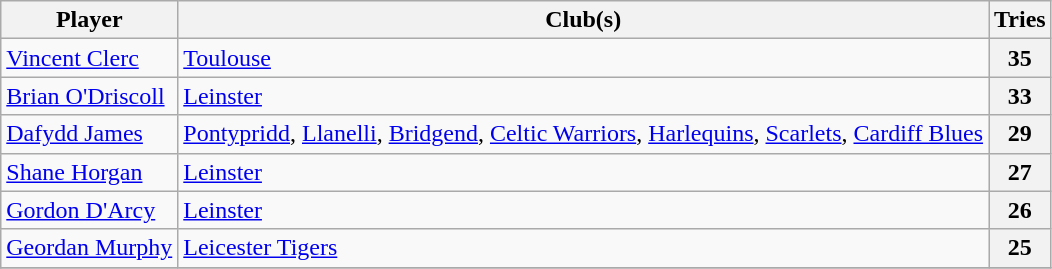<table class="wikitable">
<tr>
<th>Player</th>
<th>Club(s)</th>
<th>Tries</th>
</tr>
<tr>
<td> <a href='#'>Vincent Clerc</a></td>
<td><a href='#'>Toulouse</a></td>
<th>35</th>
</tr>
<tr>
<td> <a href='#'>Brian O'Driscoll</a></td>
<td><a href='#'>Leinster</a></td>
<th>33</th>
</tr>
<tr>
<td> <a href='#'>Dafydd James</a></td>
<td><a href='#'>Pontypridd</a>, <a href='#'>Llanelli</a>, <a href='#'>Bridgend</a>, <a href='#'>Celtic Warriors</a>, <a href='#'>Harlequins</a>, <a href='#'>Scarlets</a>, <a href='#'>Cardiff Blues</a></td>
<th>29</th>
</tr>
<tr>
<td> <a href='#'>Shane Horgan</a></td>
<td><a href='#'>Leinster</a></td>
<th>27</th>
</tr>
<tr>
<td> <a href='#'>Gordon D'Arcy</a></td>
<td><a href='#'>Leinster</a></td>
<th>26</th>
</tr>
<tr>
<td> <a href='#'>Geordan Murphy</a></td>
<td><a href='#'>Leicester Tigers</a></td>
<th>25</th>
</tr>
<tr>
</tr>
</table>
